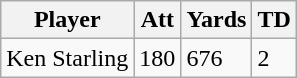<table class="wikitable">
<tr>
<th>Player</th>
<th>Att</th>
<th>Yards</th>
<th>TD</th>
</tr>
<tr>
<td>Ken Starling</td>
<td>180</td>
<td>676</td>
<td>2</td>
</tr>
</table>
